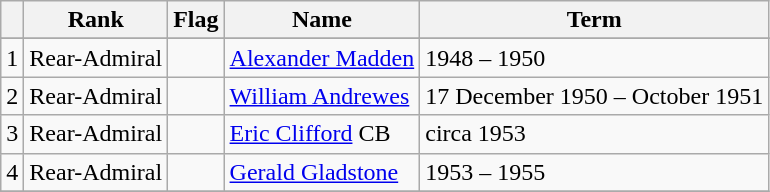<table class="wikitable">
<tr>
<th></th>
<th>Rank</th>
<th>Flag</th>
<th>Name</th>
<th>Term</th>
</tr>
<tr>
</tr>
<tr>
<td>1</td>
<td>Rear-Admiral</td>
<td></td>
<td><a href='#'>Alexander Madden</a></td>
<td>1948 – 1950</td>
</tr>
<tr>
<td>2</td>
<td>Rear-Admiral</td>
<td></td>
<td><a href='#'>William Andrewes</a></td>
<td>17 December 1950 – October 1951</td>
</tr>
<tr>
<td>3</td>
<td>Rear-Admiral</td>
<td></td>
<td><a href='#'>Eric Clifford</a> CB</td>
<td>circa 1953 </td>
</tr>
<tr>
<td>4</td>
<td>Rear-Admiral</td>
<td></td>
<td><a href='#'>Gerald Gladstone</a></td>
<td>1953 – 1955</td>
</tr>
<tr>
</tr>
</table>
